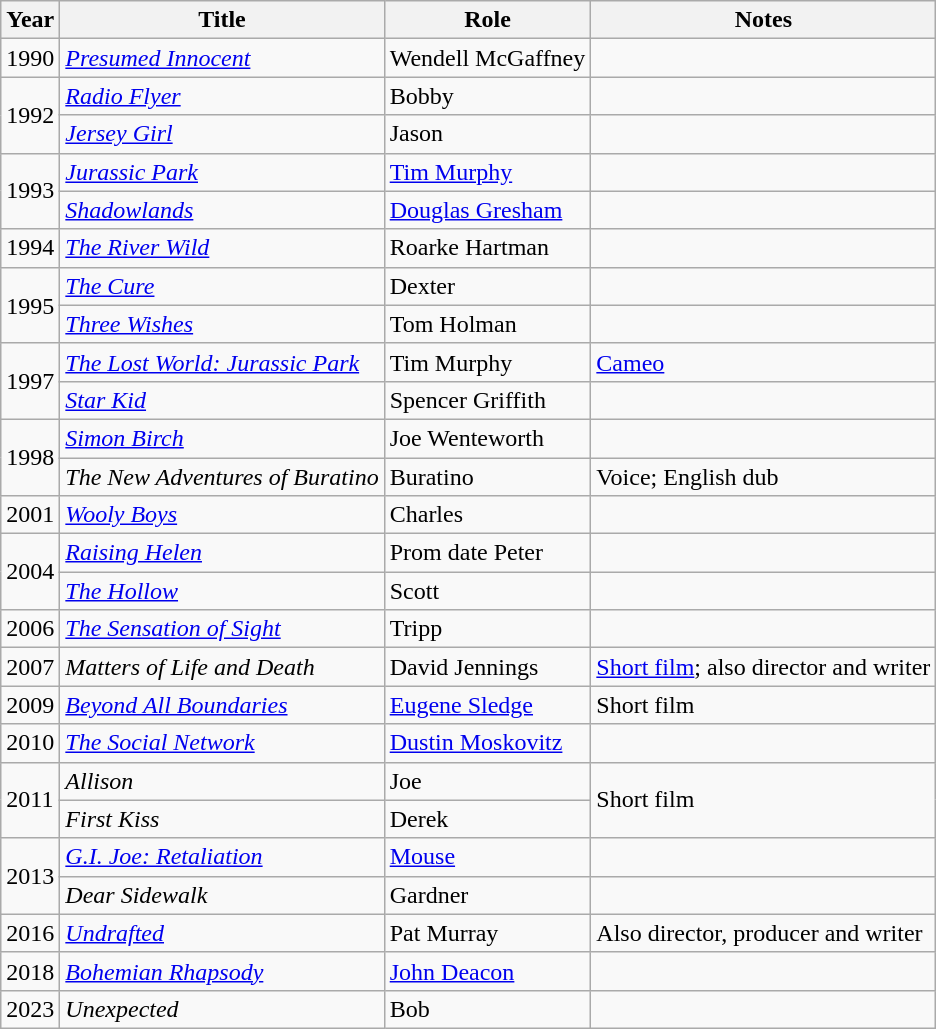<table class="wikitable sortable">
<tr>
<th>Year</th>
<th>Title</th>
<th>Role</th>
<th class="unsortable">Notes</th>
</tr>
<tr>
<td>1990</td>
<td><em><a href='#'>Presumed Innocent</a></em></td>
<td>Wendell McGaffney</td>
<td></td>
</tr>
<tr>
<td rowspan="2">1992</td>
<td><em><a href='#'>Radio Flyer</a></em></td>
<td>Bobby</td>
<td></td>
</tr>
<tr>
<td><em><a href='#'>Jersey Girl</a></em></td>
<td>Jason</td>
<td></td>
</tr>
<tr>
<td rowspan="2">1993</td>
<td><em><a href='#'>Jurassic Park</a></em></td>
<td><a href='#'>Tim Murphy</a></td>
<td></td>
</tr>
<tr>
<td><em><a href='#'>Shadowlands</a></em></td>
<td><a href='#'>Douglas Gresham</a></td>
<td></td>
</tr>
<tr>
<td>1994</td>
<td><em><a href='#'>The River Wild</a></em></td>
<td>Roarke Hartman</td>
<td></td>
</tr>
<tr>
<td rowspan="2">1995</td>
<td><em><a href='#'>The Cure</a></em></td>
<td>Dexter</td>
<td></td>
</tr>
<tr>
<td><em><a href='#'>Three Wishes</a></em></td>
<td>Tom Holman</td>
<td></td>
</tr>
<tr>
<td rowspan="2">1997</td>
<td><em><a href='#'>The Lost World: Jurassic Park</a></em></td>
<td>Tim Murphy</td>
<td><a href='#'>Cameo</a></td>
</tr>
<tr>
<td><em><a href='#'>Star Kid</a></em></td>
<td>Spencer Griffith</td>
<td></td>
</tr>
<tr>
<td rowspan="2">1998</td>
<td><em><a href='#'>Simon Birch</a></em></td>
<td>Joe Wenteworth</td>
<td></td>
</tr>
<tr>
<td><em>The New Adventures of Buratino</em></td>
<td>Buratino</td>
<td>Voice; English dub</td>
</tr>
<tr>
<td>2001</td>
<td><em><a href='#'>Wooly Boys</a></em></td>
<td>Charles</td>
<td></td>
</tr>
<tr>
<td rowspan="2">2004</td>
<td><em><a href='#'>Raising Helen</a></em></td>
<td>Prom date Peter</td>
<td></td>
</tr>
<tr>
<td><em><a href='#'>The Hollow</a></em></td>
<td>Scott</td>
<td></td>
</tr>
<tr>
<td>2006</td>
<td><em><a href='#'>The Sensation of Sight</a></em></td>
<td>Tripp</td>
<td></td>
</tr>
<tr>
<td>2007</td>
<td><em>Matters of Life and Death</em></td>
<td>David Jennings</td>
<td><a href='#'>Short film</a>; also director and writer</td>
</tr>
<tr>
<td>2009</td>
<td><em><a href='#'>Beyond All Boundaries</a></em></td>
<td><a href='#'>Eugene Sledge</a></td>
<td>Short film</td>
</tr>
<tr>
<td>2010</td>
<td><em><a href='#'>The Social Network</a></em></td>
<td><a href='#'>Dustin Moskovitz</a></td>
<td></td>
</tr>
<tr>
<td rowspan="2">2011</td>
<td><em>Allison</em></td>
<td>Joe</td>
<td rowspan="2">Short film</td>
</tr>
<tr>
<td><em>First Kiss</em></td>
<td>Derek</td>
</tr>
<tr>
<td rowspan="2">2013</td>
<td><em><a href='#'>G.I. Joe: Retaliation</a></em></td>
<td><a href='#'>Mouse</a></td>
<td></td>
</tr>
<tr>
<td><em>Dear Sidewalk</em></td>
<td>Gardner</td>
<td></td>
</tr>
<tr>
<td>2016</td>
<td><em><a href='#'>Undrafted</a></em></td>
<td>Pat Murray</td>
<td>Also director, producer and writer</td>
</tr>
<tr>
<td>2018</td>
<td><em><a href='#'>Bohemian Rhapsody</a></em></td>
<td><a href='#'>John Deacon</a></td>
<td></td>
</tr>
<tr>
<td>2023</td>
<td><em>Unexpected</em></td>
<td>Bob</td>
<td></td>
</tr>
</table>
